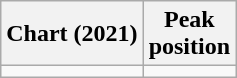<table class="wikitable plainrowheaders">
<tr>
<th scope="col">Chart (2021)</th>
<th scope="col">Peak<br>position</th>
</tr>
<tr>
<td></td>
</tr>
</table>
